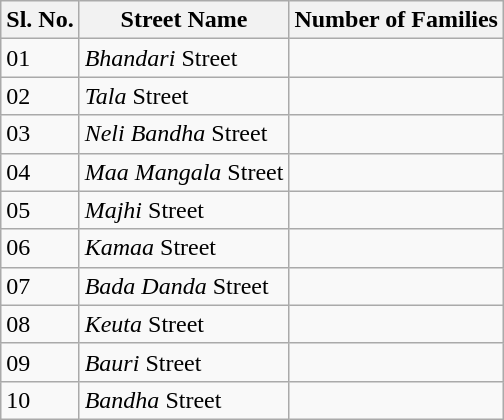<table class="wikitable sortable">
<tr>
<th>Sl. No.</th>
<th>Street Name</th>
<th>Number of Families</th>
</tr>
<tr>
<td>01</td>
<td><em>Bhandari</em> Street</td>
<td></td>
</tr>
<tr>
<td>02</td>
<td><em>Tala</em> Street</td>
<td></td>
</tr>
<tr>
<td>03</td>
<td><em>Neli Bandha</em> Street</td>
<td></td>
</tr>
<tr>
<td>04</td>
<td><em>Maa Mangala</em> Street</td>
<td></td>
</tr>
<tr>
<td>05</td>
<td><em>Majhi</em> Street</td>
<td></td>
</tr>
<tr>
<td>06</td>
<td><em>Kamaa</em> Street</td>
<td></td>
</tr>
<tr>
<td>07</td>
<td><em>Bada Danda</em> Street</td>
<td></td>
</tr>
<tr>
<td>08</td>
<td><em>Keuta</em> Street</td>
<td></td>
</tr>
<tr>
<td>09</td>
<td><em>Bauri</em> Street</td>
<td></td>
</tr>
<tr>
<td>10</td>
<td><em>Bandha</em> Street</td>
<td></td>
</tr>
</table>
